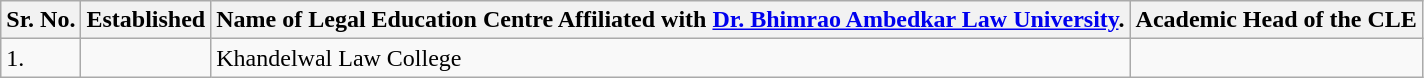<table class="wikitable" id="foo">
<tr>
<th>Sr. No.</th>
<th>Established</th>
<th>Name of Legal Education Centre Affiliated with <a href='#'>Dr. Bhimrao Ambedkar Law University</a>.</th>
<th>Academic Head of the CLE</th>
</tr>
<tr>
<td>1.</td>
<td></td>
<td>Khandelwal Law College</td>
<td></td>
</tr>
</table>
